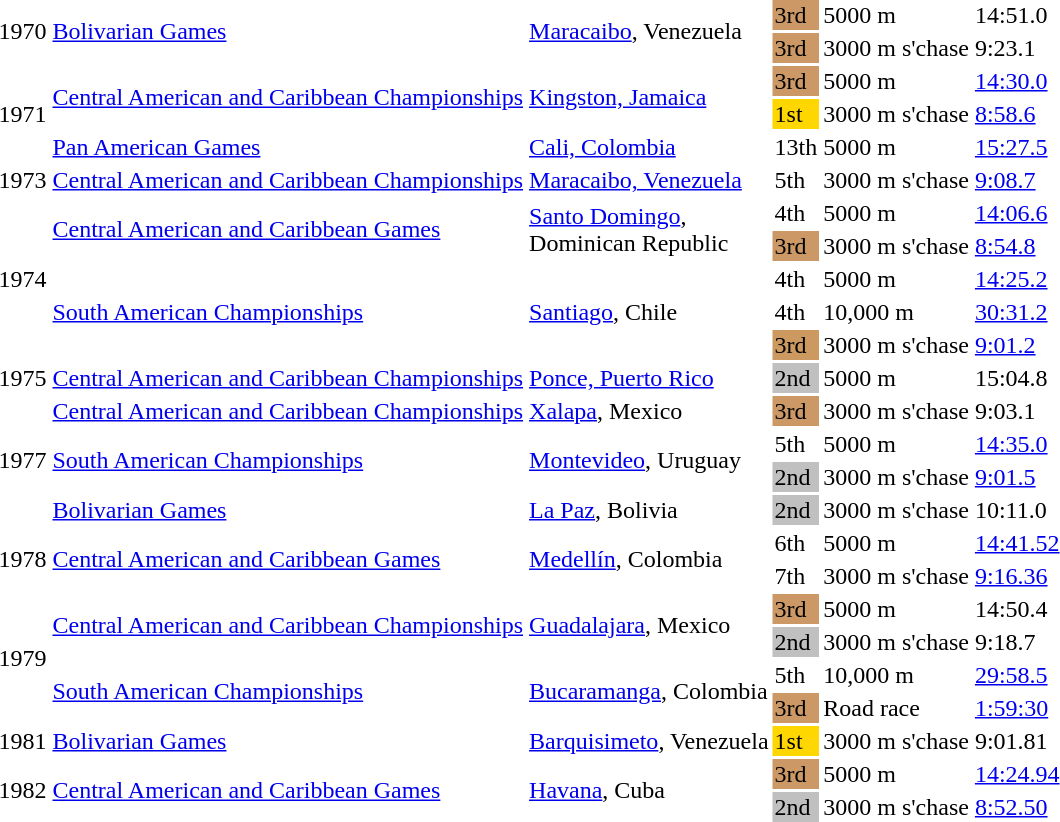<table>
<tr>
<td rowspan=2>1970</td>
<td rowspan=2><a href='#'>Bolivarian Games</a></td>
<td rowspan=2><a href='#'>Maracaibo</a>, Venezuela</td>
<td bgcolor=cc9966>3rd</td>
<td>5000 m</td>
<td>14:51.0</td>
</tr>
<tr>
<td bgcolor=cc9966>3rd</td>
<td>3000 m s'chase</td>
<td>9:23.1</td>
</tr>
<tr>
<td rowspan=3>1971</td>
<td rowspan=2><a href='#'>Central American and Caribbean Championships</a></td>
<td rowspan=2><a href='#'>Kingston, Jamaica</a></td>
<td bgcolor=cc9966>3rd</td>
<td>5000 m</td>
<td><a href='#'>14:30.0</a></td>
</tr>
<tr>
<td bgcolor=gold>1st</td>
<td>3000 m s'chase</td>
<td><a href='#'>8:58.6</a> </td>
</tr>
<tr>
<td><a href='#'>Pan American Games</a></td>
<td><a href='#'>Cali, Colombia</a></td>
<td>13th</td>
<td>5000 m</td>
<td><a href='#'>15:27.5</a></td>
</tr>
<tr>
<td>1973</td>
<td><a href='#'>Central American and Caribbean Championships</a></td>
<td><a href='#'>Maracaibo, Venezuela</a></td>
<td>5th</td>
<td>3000 m s'chase</td>
<td><a href='#'>9:08.7</a></td>
</tr>
<tr>
<td rowspan=5>1974</td>
<td rowspan=2><a href='#'>Central American and Caribbean Games</a></td>
<td rowspan=2><a href='#'>Santo Domingo</a>,<br>Dominican Republic</td>
<td>4th</td>
<td>5000 m</td>
<td><a href='#'>14:06.6</a></td>
</tr>
<tr>
<td bgcolor=cc9966>3rd</td>
<td>3000 m s'chase</td>
<td><a href='#'>8:54.8</a></td>
</tr>
<tr>
<td rowspan=3><a href='#'>South American Championships</a></td>
<td rowspan=3><a href='#'>Santiago</a>, Chile</td>
<td>4th</td>
<td>5000 m</td>
<td><a href='#'>14:25.2</a></td>
</tr>
<tr>
<td>4th</td>
<td>10,000 m</td>
<td><a href='#'>30:31.2</a></td>
</tr>
<tr>
<td bgcolor=cc996>3rd</td>
<td>3000 m s'chase</td>
<td><a href='#'>9:01.2</a></td>
</tr>
<tr>
<td>1975</td>
<td><a href='#'>Central American and Caribbean Championships</a></td>
<td><a href='#'>Ponce, Puerto Rico</a></td>
<td bgcolor=silver>2nd</td>
<td>5000 m</td>
<td>15:04.8</td>
</tr>
<tr>
<td rowspan=4>1977</td>
<td><a href='#'>Central American and Caribbean Championships</a></td>
<td><a href='#'>Xalapa</a>, Mexico</td>
<td bgcolor=cc9966>3rd</td>
<td>3000 m s'chase</td>
<td>9:03.1</td>
</tr>
<tr>
<td rowspan=2><a href='#'>South American Championships</a></td>
<td rowspan=2><a href='#'>Montevideo</a>, Uruguay</td>
<td>5th</td>
<td>5000 m</td>
<td><a href='#'>14:35.0</a></td>
</tr>
<tr>
<td bgcolor=silver>2nd</td>
<td>3000 m s'chase</td>
<td><a href='#'>9:01.5</a></td>
</tr>
<tr>
<td><a href='#'>Bolivarian Games</a></td>
<td><a href='#'>La Paz</a>, Bolivia</td>
<td bgcolor=silver>2nd</td>
<td>3000 m s'chase</td>
<td>10:11.0</td>
</tr>
<tr>
<td rowspan=2>1978</td>
<td rowspan=2><a href='#'>Central American and Caribbean Games</a></td>
<td rowspan=2><a href='#'>Medellín</a>, Colombia</td>
<td>6th</td>
<td>5000 m</td>
<td><a href='#'>14:41.52</a></td>
</tr>
<tr>
<td>7th</td>
<td>3000 m s'chase</td>
<td><a href='#'>9:16.36</a></td>
</tr>
<tr>
<td rowspan=4>1979</td>
<td rowspan=2><a href='#'>Central American and Caribbean Championships</a></td>
<td rowspan=2><a href='#'>Guadalajara</a>, Mexico</td>
<td bgcolor=cc9966>3rd</td>
<td>5000 m</td>
<td>14:50.4</td>
</tr>
<tr>
<td bgcolor=silver>2nd</td>
<td>3000 m s'chase</td>
<td>9:18.7</td>
</tr>
<tr>
<td rowspan=2><a href='#'>South American Championships</a></td>
<td rowspan=2><a href='#'>Bucaramanga</a>, Colombia</td>
<td>5th</td>
<td>10,000 m</td>
<td><a href='#'>29:58.5</a></td>
</tr>
<tr>
<td bgcolor=cc9966>3rd</td>
<td>Road race</td>
<td><a href='#'>1:59:30</a></td>
</tr>
<tr>
<td>1981</td>
<td><a href='#'>Bolivarian Games</a></td>
<td><a href='#'>Barquisimeto</a>, Venezuela</td>
<td bgcolor=gold>1st</td>
<td>3000 m s'chase</td>
<td>9:01.81</td>
</tr>
<tr>
<td rowspan=2>1982</td>
<td rowspan=2><a href='#'>Central American and Caribbean Games</a></td>
<td rowspan=2><a href='#'>Havana</a>, Cuba</td>
<td bgcolor=cc9966>3rd</td>
<td>5000 m</td>
<td><a href='#'>14:24.94</a></td>
</tr>
<tr>
<td bgcolor=silver>2nd</td>
<td>3000 m s'chase</td>
<td><a href='#'>8:52.50</a></td>
</tr>
</table>
